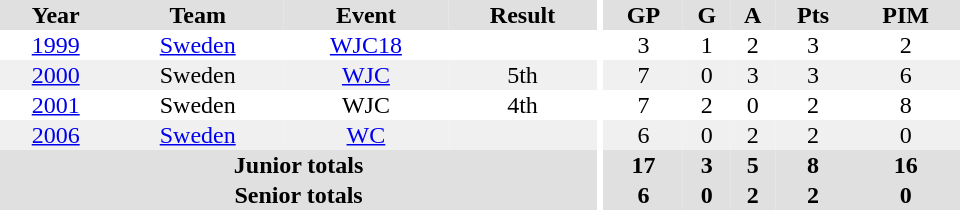<table border="0" cellpadding="1" cellspacing="0" ID="Table3" style="text-align:center; width:40em">
<tr ALIGN="center" bgcolor="#e0e0e0">
<th>Year</th>
<th>Team</th>
<th>Event</th>
<th>Result</th>
<th rowspan="99" bgcolor="#ffffff"></th>
<th>GP</th>
<th>G</th>
<th>A</th>
<th>Pts</th>
<th>PIM</th>
</tr>
<tr ALIGN="center">
<td><a href='#'>1999</a></td>
<td><a href='#'>Sweden</a></td>
<td><a href='#'>WJC18</a></td>
<td></td>
<td>3</td>
<td>1</td>
<td>2</td>
<td>3</td>
<td>2</td>
</tr>
<tr ALIGN="center" bgcolor="#f0f0f0">
<td><a href='#'>2000</a></td>
<td>Sweden</td>
<td><a href='#'>WJC</a></td>
<td>5th</td>
<td>7</td>
<td>0</td>
<td>3</td>
<td>3</td>
<td>6</td>
</tr>
<tr ALIGN="center">
<td><a href='#'>2001</a></td>
<td>Sweden</td>
<td>WJC</td>
<td>4th</td>
<td>7</td>
<td>2</td>
<td>0</td>
<td>2</td>
<td>8</td>
</tr>
<tr ALIGN="center" bgcolor="#f0f0f0">
<td><a href='#'>2006</a></td>
<td><a href='#'>Sweden</a></td>
<td><a href='#'>WC</a></td>
<td></td>
<td>6</td>
<td>0</td>
<td>2</td>
<td>2</td>
<td>0</td>
</tr>
<tr ALIGN="center" bgcolor="#e0e0e0">
<td align="center" colspan=4><strong>Junior totals</strong></td>
<th>17</th>
<th>3</th>
<th>5</th>
<th>8</th>
<th>16</th>
</tr>
<tr ALIGN="center" bgcolor="#e0e0e0">
<td align="center" colspan=4><strong>Senior totals</strong></td>
<th>6</th>
<th>0</th>
<th>2</th>
<th>2</th>
<th>0</th>
</tr>
</table>
